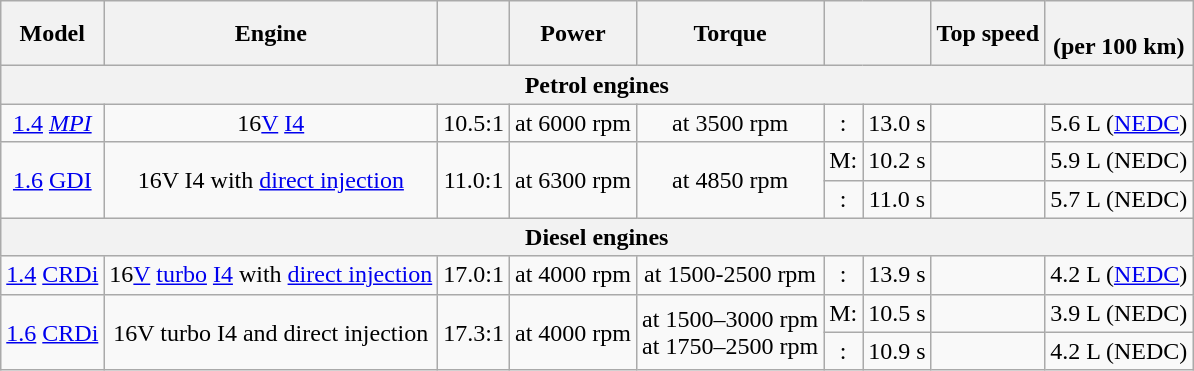<table class="wikitable" style="text-align: center;">
<tr>
<th>Model</th>
<th>Engine</th>
<th></th>
<th>Power</th>
<th>Torque</th>
<th colspan="2"></th>
<th>Top speed</th>
<th><br>(per 100 km)</th>
</tr>
<tr>
<th colspan="9">Petrol engines</th>
</tr>
<tr>
<td><a href='#'>1.4</a> <a href='#'><em>MPI</em></a></td>
<td> 16<a href='#'>V</a> <a href='#'>I4</a></td>
<td>10.5:1</td>
<td> at 6000 rpm</td>
<td> at 3500 rpm</td>
<td>:</td>
<td>13.0 s</td>
<td></td>
<td>5.6 L (<a href='#'>NEDC</a>)</td>
</tr>
<tr>
<td rowspan="2"><a href='#'>1.6</a> <a href='#'>GDI</a></td>
<td rowspan="2"> 16V I4 with <a href='#'>direct injection</a></td>
<td rowspan="2">11.0:1</td>
<td rowspan="2"> at 6300 rpm</td>
<td rowspan="2"> at 4850 rpm</td>
<td>M:</td>
<td>10.2 s</td>
<td></td>
<td>5.9 L (NEDC)</td>
</tr>
<tr>
<td>:</td>
<td>11.0 s</td>
<td></td>
<td>5.7 L (NEDC)</td>
</tr>
<tr>
<th colspan="9">Diesel engines</th>
</tr>
<tr>
<td><a href='#'>1.4</a> <a href='#'>CRDi</a></td>
<td> 16<a href='#'>V</a> <a href='#'>turbo</a> <a href='#'>I4</a> with <a href='#'>direct injection</a></td>
<td>17.0:1</td>
<td> at 4000 rpm</td>
<td> at 1500-2500 rpm</td>
<td>:</td>
<td>13.9 s</td>
<td></td>
<td>4.2 L (<a href='#'>NEDC</a>)</td>
</tr>
<tr>
<td rowspan="2"><a href='#'>1.6</a> <a href='#'>CRDi</a></td>
<td rowspan="2"> 16V turbo I4 and direct injection</td>
<td rowspan="2">17.3:1</td>
<td rowspan="2"> at 4000 rpm</td>
<td rowspan="2"> at 1500–3000 rpm<br> at 1750–2500 rpm</td>
<td>M:</td>
<td>10.5 s</td>
<td></td>
<td>3.9 L (NEDC)</td>
</tr>
<tr>
<td>:</td>
<td>10.9 s</td>
<td></td>
<td>4.2 L (NEDC)</td>
</tr>
</table>
